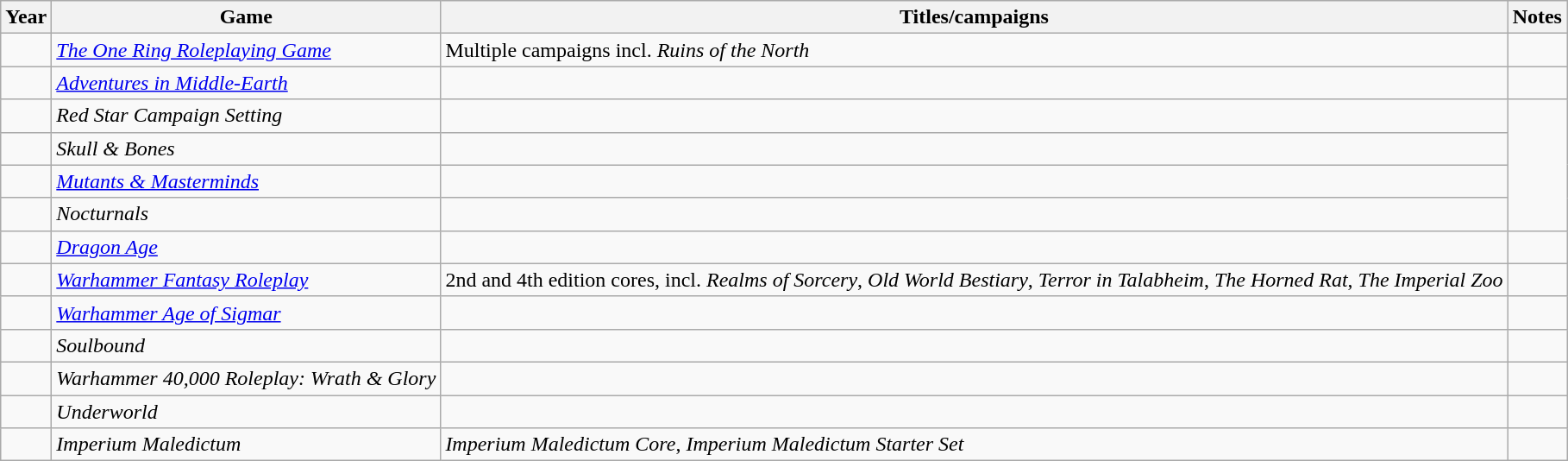<table class="wikitable">
<tr>
<th>Year</th>
<th>Game</th>
<th>Titles/campaigns</th>
<th>Notes</th>
</tr>
<tr>
<td></td>
<td><em><a href='#'>The One Ring Roleplaying Game</a></em></td>
<td>Multiple campaigns incl. <em>Ruins of the North</em></td>
<td></td>
</tr>
<tr>
<td></td>
<td><em><a href='#'>Adventures in Middle-Earth</a></em></td>
<td></td>
<td></td>
</tr>
<tr>
<td></td>
<td><em>Red Star Campaign Setting</em></td>
<td></td>
<td rowspan="4"></td>
</tr>
<tr>
<td></td>
<td><em>Skull & Bones</em></td>
<td></td>
</tr>
<tr>
<td></td>
<td><em><a href='#'>Mutants & Masterminds</a></em></td>
<td></td>
</tr>
<tr>
<td></td>
<td><em>Nocturnals</em></td>
<td></td>
</tr>
<tr>
<td></td>
<td><em><a href='#'>Dragon Age</a></em></td>
<td></td>
<td></td>
</tr>
<tr>
<td></td>
<td><em><a href='#'>Warhammer Fantasy Roleplay</a></em></td>
<td>2nd and 4th edition cores, incl. <em>Realms of Sorcery</em>, <em>Old World Bestiary</em>, <em>Terror in Talabheim</em>, <em>The Horned Rat</em>, <em>The Imperial Zoo</em></td>
<td></td>
</tr>
<tr>
<td></td>
<td><em><a href='#'>Warhammer Age of Sigmar</a></em></td>
<td></td>
<td></td>
</tr>
<tr>
<td></td>
<td><em>Soulbound</em></td>
<td></td>
<td></td>
</tr>
<tr>
<td></td>
<td><em>Warhammer 40,000 Roleplay: Wrath & Glory</em></td>
<td></td>
<td></td>
</tr>
<tr>
<td></td>
<td><em>Underworld</em></td>
<td></td>
<td></td>
</tr>
<tr>
<td></td>
<td><em>Imperium Maledictum</em></td>
<td><em>Imperium Maledictum Core</em>, <em>Imperium Maledictum Starter Set</em></td>
<td></td>
</tr>
</table>
